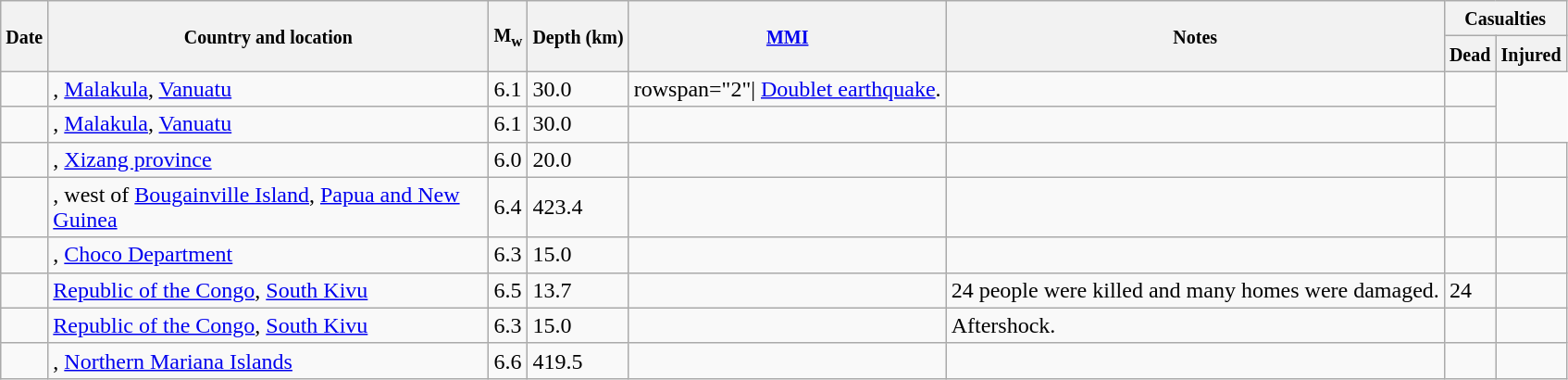<table class="wikitable sortable sort-under" style="border:1px black; margin-left:1em;">
<tr>
<th rowspan="2"><small>Date</small></th>
<th rowspan="2" style="width: 310px"><small>Country and location</small></th>
<th rowspan="2"><small>M<sub>w</sub></small></th>
<th rowspan="2"><small>Depth (km)</small></th>
<th rowspan="2"><small><a href='#'>MMI</a></small></th>
<th rowspan="2" class="unsortable"><small>Notes</small></th>
<th colspan="2"><small>Casualties</small></th>
</tr>
<tr>
<th><small>Dead</small></th>
<th><small>Injured</small></th>
</tr>
<tr>
<td></td>
<td>, <a href='#'>Malakula</a>, <a href='#'>Vanuatu</a></td>
<td>6.1</td>
<td>30.0</td>
<td>rowspan="2"| <a href='#'>Doublet earthquake</a>.</td>
<td></td>
<td></td>
</tr>
<tr>
<td></td>
<td>, <a href='#'>Malakula</a>, <a href='#'>Vanuatu</a></td>
<td>6.1</td>
<td>30.0</td>
<td></td>
<td></td>
<td></td>
</tr>
<tr>
<td></td>
<td>, <a href='#'>Xizang province</a></td>
<td>6.0</td>
<td>20.0</td>
<td></td>
<td></td>
<td></td>
<td></td>
</tr>
<tr>
<td></td>
<td>, west of <a href='#'>Bougainville Island</a>, <a href='#'>Papua and New Guinea</a></td>
<td>6.4</td>
<td>423.4</td>
<td></td>
<td></td>
<td></td>
<td></td>
</tr>
<tr>
<td></td>
<td>, <a href='#'>Choco Department</a></td>
<td>6.3</td>
<td>15.0</td>
<td></td>
<td></td>
<td></td>
<td></td>
</tr>
<tr>
<td></td>
<td> <a href='#'>Republic of the Congo</a>, <a href='#'>South Kivu</a></td>
<td>6.5</td>
<td>13.7</td>
<td></td>
<td>24 people were killed and many homes were damaged.</td>
<td>24</td>
<td></td>
</tr>
<tr>
<td></td>
<td> <a href='#'>Republic of the Congo</a>, <a href='#'>South Kivu</a></td>
<td>6.3</td>
<td>15.0</td>
<td></td>
<td>Aftershock.</td>
<td></td>
<td></td>
</tr>
<tr>
<td></td>
<td>, <a href='#'>Northern Mariana Islands</a></td>
<td>6.6</td>
<td>419.5</td>
<td></td>
<td></td>
<td></td>
<td></td>
</tr>
</table>
